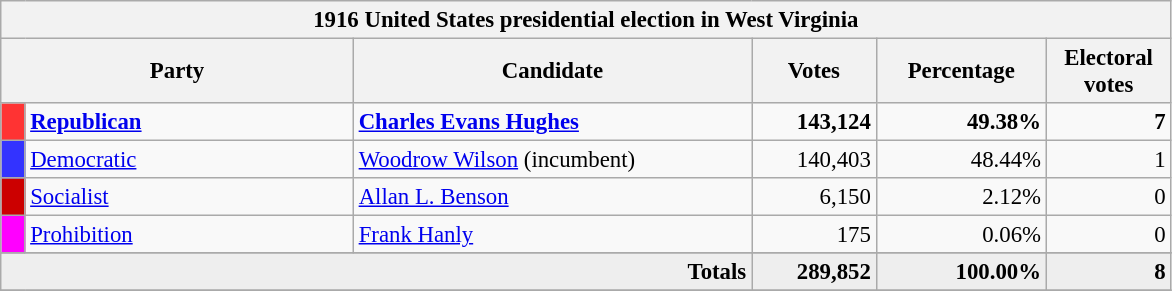<table class="wikitable" style="font-size: 95%;">
<tr>
<th colspan="6">1916 United States presidential election in West Virginia</th>
</tr>
<tr>
<th colspan="2" style="width: 15em">Party</th>
<th style="width: 17em">Candidate</th>
<th style="width: 5em">Votes</th>
<th style="width: 7em">Percentage</th>
<th style="width: 5em">Electoral votes</th>
</tr>
<tr>
<th style="background-color:#FF3333; width: 3px"></th>
<td style="width: 130px"><strong><a href='#'>Republican</a></strong></td>
<td><strong><a href='#'>Charles Evans Hughes</a></strong></td>
<td align="right"><strong>143,124</strong></td>
<td align="right"><strong>49.38%</strong></td>
<td align="right"><strong>7</strong></td>
</tr>
<tr>
<th style="background-color:#3333FF; width: 3px"></th>
<td style="width: 130px"><a href='#'>Democratic</a></td>
<td><a href='#'>Woodrow Wilson</a> (incumbent)</td>
<td align="right">140,403</td>
<td align="right">48.44%</td>
<td align="right">1</td>
</tr>
<tr>
<th style="background-color:#CC0000; width: 3px"></th>
<td style="width: 130px"><a href='#'>Socialist</a></td>
<td><a href='#'>Allan L. Benson</a></td>
<td align="right">6,150</td>
<td align="right">2.12%</td>
<td align="right">0</td>
</tr>
<tr>
<th style="background-color:#FF00FF; width: 3px"></th>
<td style="width: 130px"><a href='#'>Prohibition</a></td>
<td><a href='#'>Frank Hanly</a></td>
<td align="right">175</td>
<td align="right">0.06%</td>
<td align="right">0</td>
</tr>
<tr>
</tr>
<tr bgcolor="#EEEEEE">
<td colspan="3" align="right"><strong>Totals</strong></td>
<td align="right"><strong>289,852</strong></td>
<td align="right"><strong>100.00%</strong></td>
<td align="right"><strong>8</strong></td>
</tr>
<tr bgcolor="#EEEEEE">
</tr>
</table>
